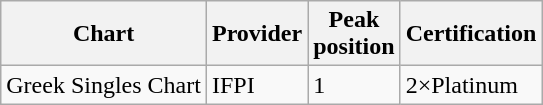<table class="wikitable">
<tr>
<th>Chart</th>
<th>Provider</th>
<th>Peak<br>position</th>
<th>Certification</th>
</tr>
<tr>
<td>Greek Singles Chart</td>
<td>IFPI</td>
<td>1</td>
<td>2×Platinum</td>
</tr>
</table>
